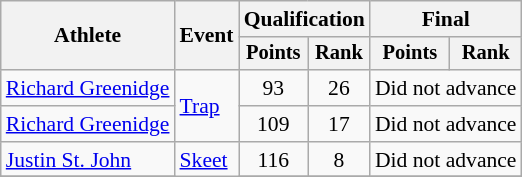<table class=wikitable style=font-size:90%;text-align:center>
<tr>
<th rowspan=2>Athlete</th>
<th rowspan=2>Event</th>
<th colspan=2>Qualification</th>
<th colspan=2>Final</th>
</tr>
<tr style=font-size:95%>
<th>Points</th>
<th>Rank</th>
<th>Points</th>
<th>Rank</th>
</tr>
<tr>
<td align=left><a href='#'>Richard Greenidge</a></td>
<td align=left rowspan="2"><a href='#'>Trap</a></td>
<td>93</td>
<td>26</td>
<td colspan="2">Did not advance</td>
</tr>
<tr>
<td align=left><a href='#'>Richard Greenidge</a></td>
<td>109</td>
<td>17</td>
<td colspan="2">Did not advance</td>
</tr>
<tr>
<td align=left><a href='#'>Justin St. John</a></td>
<td align=left rowspan=2><a href='#'>Skeet</a></td>
<td>116</td>
<td>8</td>
<td colspan="2">Did not advance</td>
</tr>
<tr>
</tr>
</table>
